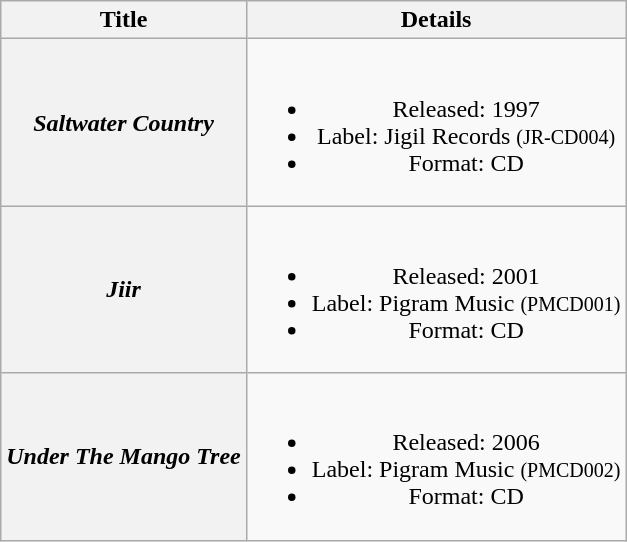<table class="wikitable plainrowheaders" style="text-align:center;" border="1">
<tr>
<th>Title</th>
<th>Details</th>
</tr>
<tr>
<th scope="row"><em>Saltwater Country</em></th>
<td><br><ul><li>Released: 1997</li><li>Label: Jigil Records <small>(JR-CD004)</small></li><li>Format: CD</li></ul></td>
</tr>
<tr>
<th scope="row"><em>Jiir</em></th>
<td><br><ul><li>Released: 2001</li><li>Label: Pigram Music <small>(PMCD001)</small></li><li>Format: CD</li></ul></td>
</tr>
<tr>
<th scope="row"><em>Under The Mango Tree</em></th>
<td><br><ul><li>Released: 2006</li><li>Label: Pigram Music <small>(PMCD002)</small></li><li>Format: CD</li></ul></td>
</tr>
</table>
